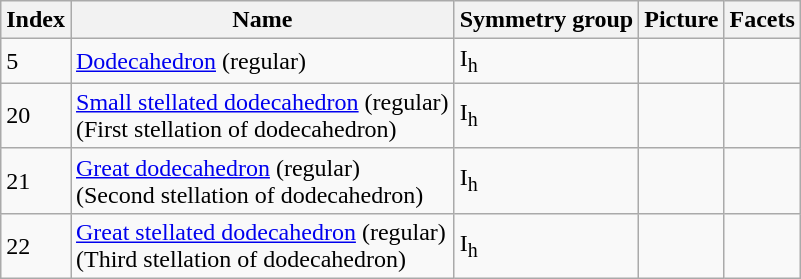<table class="wikitable">
<tr>
<th>Index</th>
<th>Name</th>
<th>Symmetry group</th>
<th>Picture</th>
<th>Facets</th>
</tr>
<tr>
<td>5</td>
<td><a href='#'>Dodecahedron</a> (regular)</td>
<td>I<sub>h</sub></td>
<td></td>
<td></td>
</tr>
<tr>
<td>20</td>
<td><a href='#'>Small stellated dodecahedron</a> (regular)<br>(First stellation of dodecahedron)</td>
<td>I<sub>h</sub></td>
<td></td>
<td></td>
</tr>
<tr>
<td>21</td>
<td><a href='#'>Great dodecahedron</a> (regular)<br>(Second stellation of dodecahedron)</td>
<td>I<sub>h</sub></td>
<td></td>
<td></td>
</tr>
<tr>
<td>22</td>
<td><a href='#'>Great stellated dodecahedron</a> (regular)<br>(Third stellation of dodecahedron)</td>
<td>I<sub>h</sub></td>
<td></td>
<td></td>
</tr>
</table>
